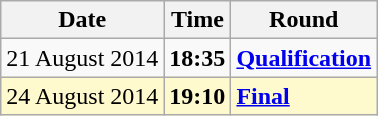<table class="wikitable">
<tr>
<th>Date</th>
<th>Time</th>
<th>Round</th>
</tr>
<tr>
<td>21 August 2014</td>
<td><strong>18:35</strong></td>
<td><strong><a href='#'>Qualification</a></strong></td>
</tr>
<tr style=background:lemonchiffon>
<td>24 August 2014</td>
<td><strong>19:10</strong></td>
<td><strong><a href='#'>Final</a></strong></td>
</tr>
</table>
